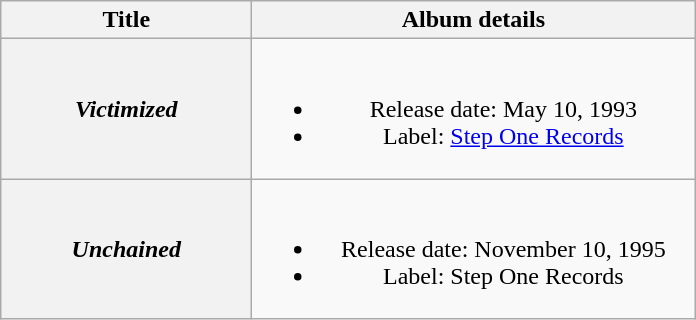<table class="wikitable plainrowheaders" style="text-align:center;">
<tr>
<th style="width:10em;">Title</th>
<th style="width:18em;">Album details</th>
</tr>
<tr>
<th scope="row"><em>Victimized</em></th>
<td><br><ul><li>Release date: May 10, 1993</li><li>Label: <a href='#'>Step One Records</a></li></ul></td>
</tr>
<tr>
<th scope="row"><em>Unchained</em></th>
<td><br><ul><li>Release date: November 10, 1995</li><li>Label: Step One Records</li></ul></td>
</tr>
</table>
